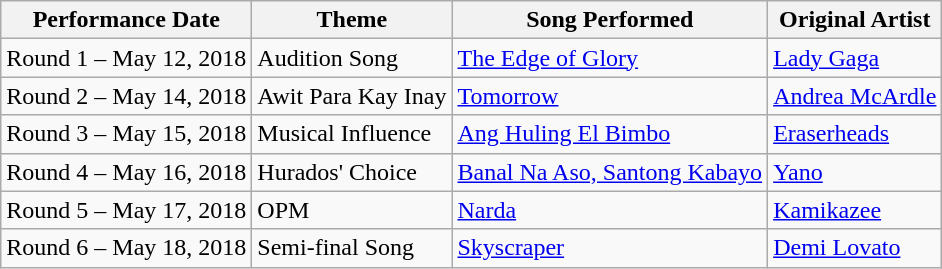<table class="wikitable sortable">
<tr>
<th>Performance Date</th>
<th>Theme</th>
<th>Song Performed</th>
<th>Original Artist</th>
</tr>
<tr>
<td>Round 1 – May 12, 2018</td>
<td>Audition Song </td>
<td><a href='#'>The Edge of Glory</a></td>
<td><a href='#'>Lady Gaga</a></td>
</tr>
<tr>
<td>Round 2 – May 14, 2018</td>
<td>Awit Para Kay Inay </td>
<td><a href='#'>Tomorrow</a></td>
<td><a href='#'>Andrea McArdle</a></td>
</tr>
<tr>
<td>Round 3 – May 15, 2018</td>
<td>Musical Influence </td>
<td><a href='#'>Ang Huling El Bimbo</a></td>
<td><a href='#'>Eraserheads</a></td>
</tr>
<tr>
<td>Round 4 – May 16, 2018</td>
<td>Hurados' Choice </td>
<td><a href='#'>Banal Na Aso, Santong Kabayo</a></td>
<td><a href='#'>Yano</a></td>
</tr>
<tr>
<td>Round 5 – May 17, 2018</td>
<td>OPM </td>
<td><a href='#'>Narda</a></td>
<td><a href='#'>Kamikazee</a></td>
</tr>
<tr>
<td>Round 6 – May 18, 2018</td>
<td>Semi-final Song </td>
<td><a href='#'>Skyscraper</a></td>
<td><a href='#'>Demi Lovato</a></td>
</tr>
</table>
